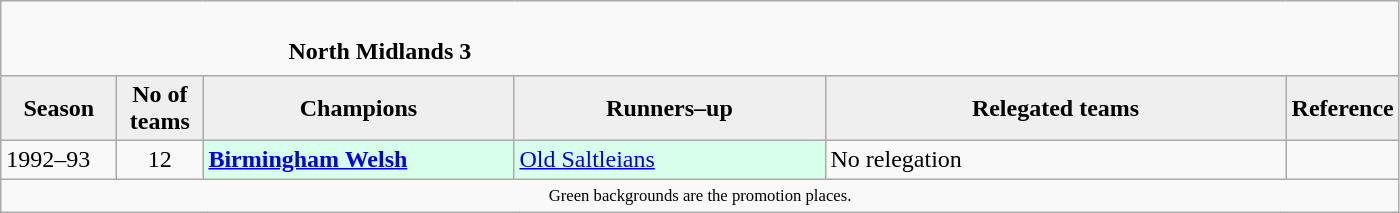<table class="wikitable" style="text-align: left;">
<tr>
<td colspan="11" cellpadding="0" cellspacing="0"><br><table border="0" style="width:100%;" cellpadding="0" cellspacing="0">
<tr>
<td style="width:20%; border:0;"></td>
<td style="border:0;"><strong>North Midlands 3</strong></td>
<td style="width:20%; border:0;"></td>
</tr>
</table>
</td>
</tr>
<tr>
<th style="background:#efefef; width:70px;">Season</th>
<th style="background:#efefef; width:50px;">No of teams</th>
<th style="background:#efefef; width:200px;">Champions</th>
<th style="background:#efefef; width:200px;">Runners–up</th>
<th style="background:#efefef; width:300px;">Relegated teams</th>
<th style="background:#efefef; width:50px;">Reference</th>
</tr>
<tr align=left>
<td>1992–93</td>
<td style="text-align: center;">12</td>
<td style="background:#d8ffeb;"><strong><a href='#'>Birmingham Welsh</a></strong></td>
<td style="background:#d8ffeb;"><a href='#'>Old Saltleians</a></td>
<td>No relegation</td>
<td></td>
</tr>
<tr>
<td colspan="15"  style="border:0; font-size:smaller; text-align:center;"><small><span>Green backgrounds</span> are the promotion places.</small></td>
</tr>
</table>
